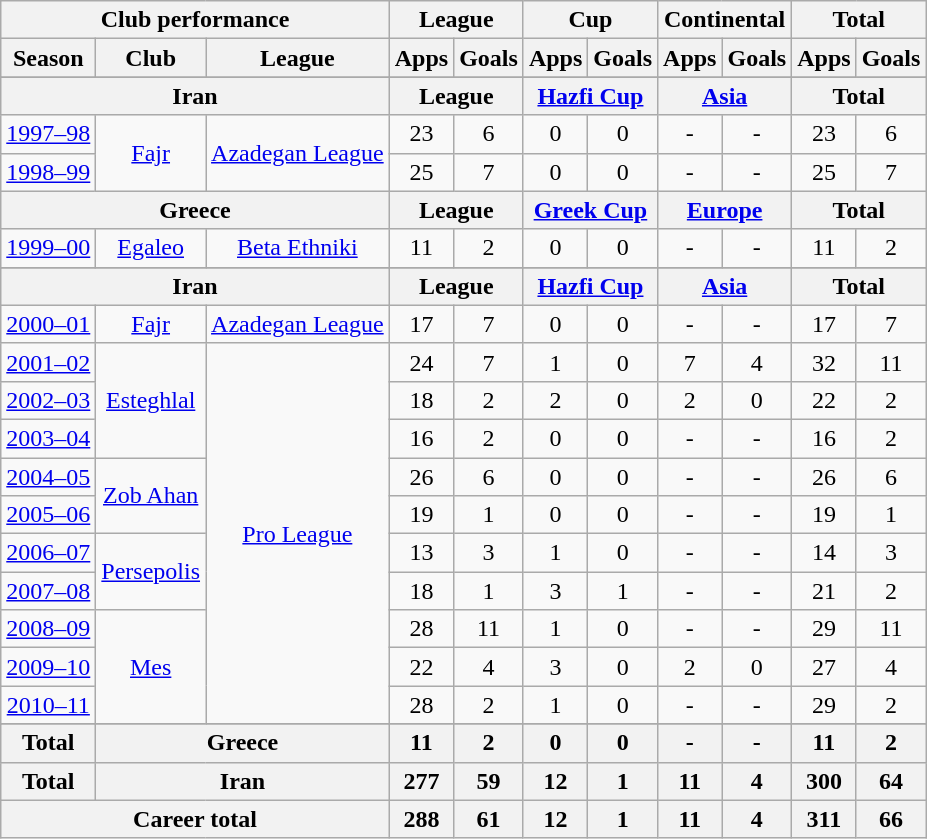<table class="wikitable" style="text-align:center">
<tr>
<th colspan=3>Club performance</th>
<th colspan=2>League</th>
<th colspan=2>Cup</th>
<th colspan=2>Continental</th>
<th colspan=2>Total</th>
</tr>
<tr>
<th>Season</th>
<th>Club</th>
<th>League</th>
<th>Apps</th>
<th>Goals</th>
<th>Apps</th>
<th>Goals</th>
<th>Apps</th>
<th>Goals</th>
<th>Apps</th>
<th>Goals</th>
</tr>
<tr>
</tr>
<tr>
<th colspan=3>Iran</th>
<th colspan=2>League</th>
<th colspan=2><a href='#'>Hazfi Cup</a></th>
<th colspan=2><a href='#'>Asia</a></th>
<th colspan=2>Total</th>
</tr>
<tr>
<td><a href='#'>1997–98</a></td>
<td rowspan="2"><a href='#'>Fajr</a></td>
<td rowspan="2"><a href='#'>Azadegan League</a></td>
<td>23</td>
<td>6</td>
<td>0</td>
<td>0</td>
<td>-</td>
<td>-</td>
<td>23</td>
<td>6</td>
</tr>
<tr>
<td><a href='#'>1998–99</a></td>
<td>25</td>
<td>7</td>
<td>0</td>
<td>0</td>
<td>-</td>
<td>-</td>
<td>25</td>
<td>7</td>
</tr>
<tr>
<th colspan=3>Greece</th>
<th colspan=2>League</th>
<th colspan=2><a href='#'>Greek Cup</a></th>
<th colspan=2><a href='#'>Europe</a></th>
<th colspan=2>Total</th>
</tr>
<tr>
<td><a href='#'>1999–00</a></td>
<td rowspan="1"><a href='#'>Egaleo</a></td>
<td rowspan="1"><a href='#'>Beta Ethniki</a></td>
<td>11</td>
<td>2</td>
<td>0</td>
<td>0</td>
<td>-</td>
<td>-</td>
<td>11</td>
<td>2</td>
</tr>
<tr>
</tr>
<tr>
<th colspan=3>Iran</th>
<th colspan=2>League</th>
<th colspan=2><a href='#'>Hazfi Cup</a></th>
<th colspan=2><a href='#'>Asia</a></th>
<th colspan=2>Total</th>
</tr>
<tr>
<td><a href='#'>2000–01</a></td>
<td rowspan="1"><a href='#'>Fajr</a></td>
<td rowspan="1"><a href='#'>Azadegan League</a></td>
<td>17</td>
<td>7</td>
<td>0</td>
<td>0</td>
<td>-</td>
<td>-</td>
<td>17</td>
<td>7</td>
</tr>
<tr>
<td><a href='#'>2001–02</a></td>
<td rowspan="3"><a href='#'>Esteghlal</a></td>
<td rowspan="10"><a href='#'>Pro League</a></td>
<td>24</td>
<td>7</td>
<td>1</td>
<td>0</td>
<td>7</td>
<td>4</td>
<td>32</td>
<td>11</td>
</tr>
<tr>
<td><a href='#'>2002–03</a></td>
<td>18</td>
<td>2</td>
<td>2</td>
<td>0</td>
<td>2</td>
<td>0</td>
<td>22</td>
<td>2</td>
</tr>
<tr>
<td><a href='#'>2003–04</a></td>
<td>16</td>
<td>2</td>
<td>0</td>
<td>0</td>
<td>-</td>
<td>-</td>
<td>16</td>
<td>2</td>
</tr>
<tr>
<td><a href='#'>2004–05</a></td>
<td rowspan="2"><a href='#'>Zob Ahan</a></td>
<td>26</td>
<td>6</td>
<td>0</td>
<td>0</td>
<td>-</td>
<td>-</td>
<td>26</td>
<td>6</td>
</tr>
<tr>
<td><a href='#'>2005–06</a></td>
<td>19</td>
<td>1</td>
<td>0</td>
<td>0</td>
<td>-</td>
<td>-</td>
<td>19</td>
<td>1</td>
</tr>
<tr>
<td><a href='#'>2006–07</a></td>
<td rowspan="2"><a href='#'>Persepolis</a></td>
<td>13</td>
<td>3</td>
<td>1</td>
<td>0</td>
<td>-</td>
<td>-</td>
<td>14</td>
<td>3</td>
</tr>
<tr>
<td><a href='#'>2007–08</a></td>
<td>18</td>
<td>1</td>
<td>3</td>
<td>1</td>
<td>-</td>
<td>-</td>
<td>21</td>
<td>2</td>
</tr>
<tr>
<td><a href='#'>2008–09</a></td>
<td rowspan="3"><a href='#'>Mes</a></td>
<td>28</td>
<td>11</td>
<td>1</td>
<td>0</td>
<td>-</td>
<td>-</td>
<td>29</td>
<td>11</td>
</tr>
<tr>
<td><a href='#'>2009–10</a></td>
<td>22</td>
<td>4</td>
<td>3</td>
<td>0</td>
<td>2</td>
<td>0</td>
<td>27</td>
<td>4</td>
</tr>
<tr>
<td><a href='#'>2010–11</a></td>
<td>28</td>
<td>2</td>
<td>1</td>
<td>0</td>
<td>-</td>
<td>-</td>
<td>29</td>
<td>2</td>
</tr>
<tr>
</tr>
<tr>
<th rowspan=1>Total</th>
<th colspan=2>Greece</th>
<th>11</th>
<th>2</th>
<th>0</th>
<th>0</th>
<th>-</th>
<th>-</th>
<th>11</th>
<th>2</th>
</tr>
<tr>
<th rowspan=1>Total</th>
<th colspan=2>Iran</th>
<th>277</th>
<th>59</th>
<th>12</th>
<th>1</th>
<th>11</th>
<th>4</th>
<th>300</th>
<th>64</th>
</tr>
<tr>
<th colspan=3>Career total</th>
<th>288</th>
<th>61</th>
<th>12</th>
<th>1</th>
<th>11</th>
<th>4</th>
<th>311</th>
<th>66</th>
</tr>
</table>
